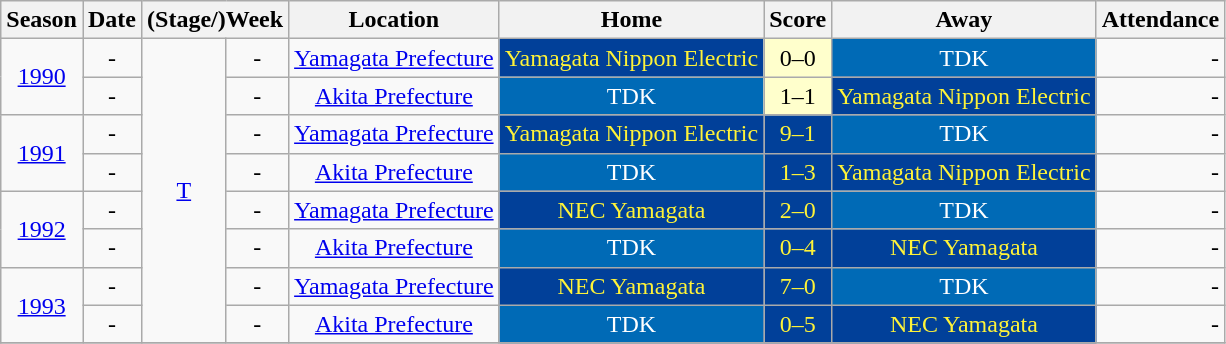<table class="wikitable" style="border-collapse:collapse; text-align:center; font-size:100%;">
<tr>
<th>Season</th>
<th>Date</th>
<th colspan="2">(Stage/)Week</th>
<th>Location</th>
<th>Home</th>
<th>Score</th>
<th>Away</th>
<th>Attendance</th>
</tr>
<tr>
<td rowspan="2"><a href='#'>1990</a></td>
<td>-</td>
<td rowspan="8"><a href='#'>T</a></td>
<td>-</td>
<td><a href='#'>Yamagata Prefecture</a></td>
<td style="color:#FFF338; background:#014099;">Yamagata Nippon Electric</td>
<td style="color:black; background:#FFFFCC;">0–0</td>
<td style="color:white; background:#006AB6;">TDK</td>
<td align=right>-</td>
</tr>
<tr>
<td>-</td>
<td>-</td>
<td><a href='#'>Akita Prefecture</a></td>
<td style="color:white; background:#006AB6;">TDK</td>
<td style="color:black; background:#FFFFCC;">1–1</td>
<td style="color:#FFF338; background:#014099;">Yamagata Nippon Electric</td>
<td align=right>-</td>
</tr>
<tr>
<td rowspan="2"><a href='#'>1991</a></td>
<td>-</td>
<td>-</td>
<td><a href='#'>Yamagata Prefecture</a></td>
<td style="color:#FFF338; background:#014099;">Yamagata Nippon Electric</td>
<td style="color:#FFF338; background:#014099;">9–1</td>
<td style="color:white; background:#006AB6;">TDK</td>
<td align=right>-</td>
</tr>
<tr>
<td>-</td>
<td>-</td>
<td><a href='#'>Akita Prefecture</a></td>
<td style="color:white; background:#006AB6;">TDK</td>
<td style="color:#FFF338; background:#014099;">1–3</td>
<td style="color:#FFF338; background:#014099;">Yamagata Nippon Electric</td>
<td align=right>-</td>
</tr>
<tr>
<td rowspan="2"><a href='#'>1992</a></td>
<td>-</td>
<td>-</td>
<td><a href='#'>Yamagata Prefecture</a></td>
<td style="color:#FFF338; background:#014099;">NEC Yamagata</td>
<td style="color:#FFF338; background:#014099;">2–0</td>
<td style="color:white; background:#006AB6;">TDK</td>
<td align=right>-</td>
</tr>
<tr>
<td>-</td>
<td>-</td>
<td><a href='#'>Akita Prefecture</a></td>
<td style="color:white; background:#006AB6;">TDK</td>
<td style="color:#FFF338; background:#014099;">0–4</td>
<td style="color:#FFF338; background:#014099;">NEC Yamagata</td>
<td align=right>-</td>
</tr>
<tr>
<td rowspan="2"><a href='#'>1993</a></td>
<td>-</td>
<td>-</td>
<td><a href='#'>Yamagata Prefecture</a></td>
<td style="color:#FFF338; background:#014099;">NEC Yamagata</td>
<td style="color:#FFF338; background:#014099;">7–0</td>
<td style="color:white; background:#006AB6;">TDK</td>
<td align=right>-</td>
</tr>
<tr>
<td>-</td>
<td>-</td>
<td><a href='#'>Akita Prefecture</a></td>
<td style="color:white; background:#006AB6;">TDK</td>
<td style="color:#FFF338; background:#014099;">0–5</td>
<td style="color:#FFF338; background:#014099;">NEC Yamagata</td>
<td align=right>-</td>
</tr>
<tr>
</tr>
</table>
